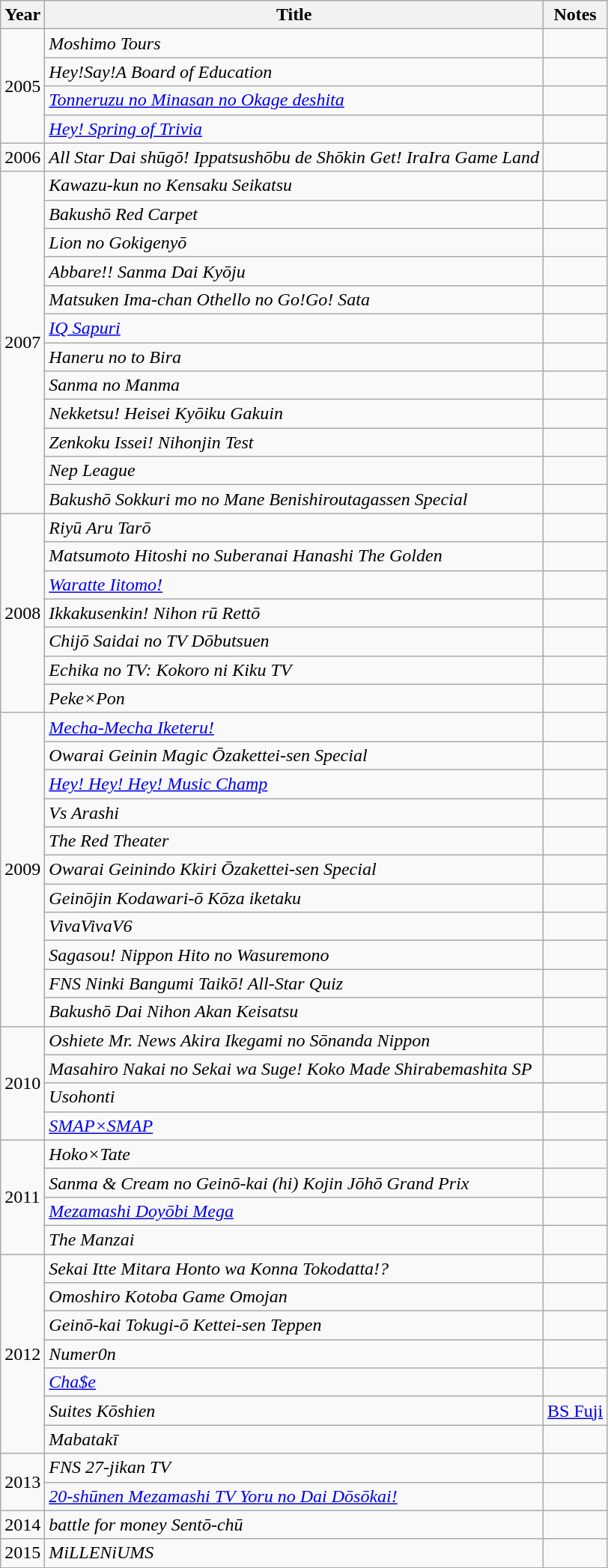<table class="wikitable">
<tr>
<th>Year</th>
<th>Title</th>
<th>Notes</th>
</tr>
<tr>
<td rowspan="4">2005</td>
<td><em>Moshimo Tours</em></td>
<td></td>
</tr>
<tr>
<td><em>Hey!Say!A Board of Education</em></td>
<td></td>
</tr>
<tr>
<td><em><a href='#'>Tonneruzu no Minasan no Okage deshita</a></em></td>
<td></td>
</tr>
<tr>
<td><em><a href='#'>Hey! Spring of Trivia</a></em></td>
<td></td>
</tr>
<tr>
<td>2006</td>
<td><em>All Star Dai shūgō! Ippatsushōbu de Shōkin Get! IraIra Game Land</em></td>
<td></td>
</tr>
<tr>
<td rowspan="12">2007</td>
<td><em>Kawazu-kun no Kensaku Seikatsu</em></td>
<td></td>
</tr>
<tr>
<td><em>Bakushō Red Carpet</em></td>
<td></td>
</tr>
<tr>
<td><em>Lion no Gokigenyō</em></td>
<td></td>
</tr>
<tr>
<td><em>Abbare!! Sanma Dai Kyōju</em></td>
<td></td>
</tr>
<tr>
<td><em>Matsuken Ima-chan Othello no Go!Go! Sata</em></td>
<td></td>
</tr>
<tr>
<td><em><a href='#'>IQ Sapuri</a></em></td>
<td></td>
</tr>
<tr>
<td><em>Haneru no to Bira</em></td>
<td></td>
</tr>
<tr>
<td><em>Sanma no Manma</em></td>
<td></td>
</tr>
<tr>
<td><em>Nekketsu! Heisei Kyōiku Gakuin</em></td>
<td></td>
</tr>
<tr>
<td><em>Zenkoku Issei! Nihonjin Test</em></td>
<td></td>
</tr>
<tr>
<td><em>Nep League</em></td>
<td></td>
</tr>
<tr>
<td><em>Bakushō Sokkuri mo no Mane Benishiroutagassen Special</em></td>
<td></td>
</tr>
<tr>
<td rowspan="7">2008</td>
<td><em>Riyū Aru Tarō</em></td>
<td></td>
</tr>
<tr>
<td><em>Matsumoto Hitoshi no Suberanai Hanashi The Golden</em></td>
<td></td>
</tr>
<tr>
<td><em><a href='#'>Waratte Iitomo!</a></em></td>
<td></td>
</tr>
<tr>
<td><em>Ikkakusenkin! Nihon rū Rettō</em></td>
<td></td>
</tr>
<tr>
<td><em>Chijō Saidai no TV Dōbutsuen</em></td>
<td></td>
</tr>
<tr>
<td><em>Echika no TV: Kokoro ni Kiku TV</em></td>
<td></td>
</tr>
<tr>
<td><em>Peke×Pon</em></td>
<td></td>
</tr>
<tr>
<td rowspan="11">2009</td>
<td><em><a href='#'>Mecha-Mecha Iketeru!</a></em></td>
<td></td>
</tr>
<tr>
<td><em>Owarai Geinin Magic Ōzakettei-sen Special</em></td>
<td></td>
</tr>
<tr>
<td><em><a href='#'>Hey! Hey! Hey! Music Champ</a></em></td>
<td></td>
</tr>
<tr>
<td><em>Vs Arashi</em></td>
<td></td>
</tr>
<tr>
<td><em>The Red Theater</em></td>
<td></td>
</tr>
<tr>
<td><em>Owarai Geinindo Kkiri Ōzakettei-sen Special</em></td>
<td></td>
</tr>
<tr>
<td><em>Geinōjin Kodawari-ō Kōza iketaku</em></td>
<td></td>
</tr>
<tr>
<td><em>VivaVivaV6</em></td>
<td></td>
</tr>
<tr>
<td><em>Sagasou! Nippon Hito no Wasuremono</em></td>
<td></td>
</tr>
<tr>
<td><em>FNS Ninki Bangumi Taikō! All-Star Quiz</em></td>
<td></td>
</tr>
<tr>
<td><em>Bakushō Dai Nihon Akan Keisatsu</em></td>
<td></td>
</tr>
<tr>
<td rowspan="4">2010</td>
<td><em>Oshiete Mr. News Akira Ikegami no Sōnanda Nippon</em></td>
<td></td>
</tr>
<tr>
<td><em>Masahiro Nakai no Sekai wa Suge! Koko Made Shirabemashita SP</em></td>
<td></td>
</tr>
<tr>
<td><em>Usohonti</em></td>
<td></td>
</tr>
<tr>
<td><em><a href='#'>SMAP×SMAP</a></em></td>
<td></td>
</tr>
<tr>
<td rowspan="4">2011</td>
<td><em>Hoko×Tate</em></td>
<td></td>
</tr>
<tr>
<td><em>Sanma & Cream no Geinō-kai (hi) Kojin Jōhō Grand Prix</em></td>
<td></td>
</tr>
<tr>
<td><em><a href='#'>Mezamashi Doyōbi Mega</a></em></td>
<td></td>
</tr>
<tr>
<td><em>The Manzai</em></td>
<td></td>
</tr>
<tr>
<td rowspan="7">2012</td>
<td><em>Sekai Itte Mitara Honto wa Konna Tokodatta!?</em></td>
<td></td>
</tr>
<tr>
<td><em>Omoshiro Kotoba Game Omojan</em></td>
<td></td>
</tr>
<tr>
<td><em>Geinō-kai Tokugi-ō Kettei-sen Teppen</em></td>
<td></td>
</tr>
<tr>
<td><em>Numer0n</em></td>
<td></td>
</tr>
<tr>
<td><em><a href='#'>Cha$e</a></em></td>
<td></td>
</tr>
<tr>
<td><em>Suites Kōshien</em></td>
<td><a href='#'>BS Fuji</a></td>
</tr>
<tr>
<td><em>Mabatakī</em></td>
<td></td>
</tr>
<tr>
<td rowspan="2">2013</td>
<td><em>FNS 27-jikan TV</em></td>
<td></td>
</tr>
<tr>
<td><em><a href='#'>20-shūnen Mezamashi TV Yoru no Dai Dōsōkai!</a></em></td>
<td></td>
</tr>
<tr>
<td>2014</td>
<td><em>battle for money Sentō-chū</em></td>
<td></td>
</tr>
<tr>
<td>2015</td>
<td><em>MiLLENiUMS</em></td>
<td></td>
</tr>
</table>
